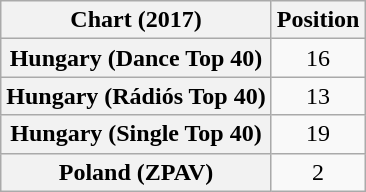<table class="wikitable plainrowheaders sortable" style="text-align:center">
<tr>
<th scope="col">Chart (2017)</th>
<th scope="col">Position</th>
</tr>
<tr>
<th scope="row">Hungary (Dance Top 40)</th>
<td>16</td>
</tr>
<tr>
<th scope="row">Hungary (Rádiós Top 40)</th>
<td>13</td>
</tr>
<tr>
<th scope="row">Hungary (Single Top 40)</th>
<td>19</td>
</tr>
<tr>
<th scope="row">Poland (ZPAV)</th>
<td>2</td>
</tr>
</table>
